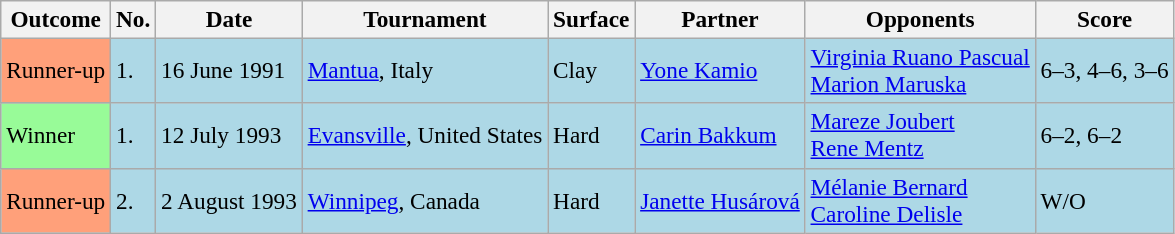<table class="sortable wikitable" style=font-size:97%>
<tr>
<th>Outcome</th>
<th>No.</th>
<th>Date</th>
<th>Tournament</th>
<th>Surface</th>
<th>Partner</th>
<th>Opponents</th>
<th>Score</th>
</tr>
<tr style="background:lightblue;">
<td style="background:#ffa07a;">Runner-up</td>
<td>1.</td>
<td>16 June 1991</td>
<td><a href='#'>Mantua</a>, Italy</td>
<td>Clay</td>
<td> <a href='#'>Yone Kamio</a></td>
<td> <a href='#'>Virginia Ruano Pascual</a><br> <a href='#'>Marion Maruska</a></td>
<td>6–3, 4–6, 3–6</td>
</tr>
<tr style="background:lightblue;">
<td bgcolor="98FB98">Winner</td>
<td>1.</td>
<td>12 July 1993</td>
<td><a href='#'>Evansville</a>, United States</td>
<td>Hard</td>
<td> <a href='#'>Carin Bakkum</a></td>
<td> <a href='#'>Mareze Joubert</a><br>  <a href='#'>Rene Mentz</a></td>
<td>6–2, 6–2</td>
</tr>
<tr bgcolor="lightblue">
<td style="background:#ffa07a;">Runner-up</td>
<td>2.</td>
<td>2 August 1993</td>
<td><a href='#'>Winnipeg</a>, Canada</td>
<td>Hard</td>
<td> <a href='#'>Janette Husárová</a></td>
<td> <a href='#'>Mélanie Bernard</a> <br>  <a href='#'>Caroline Delisle</a></td>
<td>W/O</td>
</tr>
</table>
